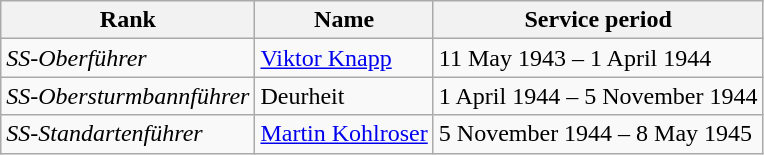<table class="wikitable">
<tr>
<th>Rank</th>
<th>Name</th>
<th>Service period</th>
</tr>
<tr>
<td><em>SS-Oberführer</em></td>
<td><a href='#'>Viktor Knapp</a></td>
<td>11 May 1943 – 1 April 1944</td>
</tr>
<tr>
<td><em>SS-Obersturmbannführer</em></td>
<td>Deurheit</td>
<td>1 April 1944 – 5 November 1944</td>
</tr>
<tr>
<td><em>SS-Standartenführer</em></td>
<td><a href='#'>Martin Kohlroser</a></td>
<td>5 November 1944 – 8 May 1945</td>
</tr>
</table>
